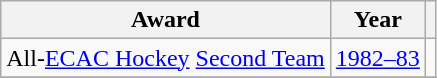<table class="wikitable">
<tr>
<th>Award</th>
<th>Year</th>
<th></th>
</tr>
<tr>
<td>All-<a href='#'>ECAC Hockey</a> <a href='#'>Second Team</a></td>
<td><a href='#'>1982–83</a></td>
<td></td>
</tr>
<tr>
</tr>
</table>
